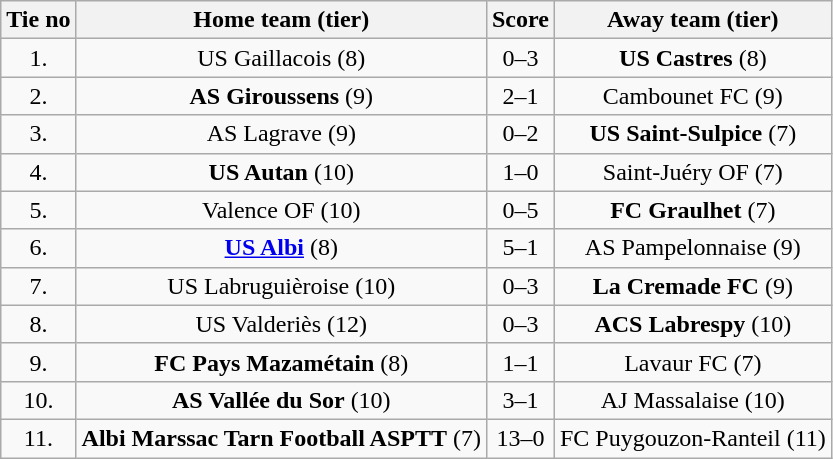<table class="wikitable" style="text-align: center">
<tr>
<th>Tie no</th>
<th>Home team (tier)</th>
<th>Score</th>
<th>Away team (tier)</th>
</tr>
<tr>
<td>1.</td>
<td>US Gaillacois (8)</td>
<td>0–3</td>
<td><strong>US Castres</strong> (8)</td>
</tr>
<tr>
<td>2.</td>
<td><strong>AS Giroussens</strong> (9)</td>
<td>2–1</td>
<td>Cambounet FC (9)</td>
</tr>
<tr>
<td>3.</td>
<td>AS Lagrave (9)</td>
<td>0–2</td>
<td><strong>US Saint-Sulpice</strong> (7)</td>
</tr>
<tr>
<td>4.</td>
<td><strong>US Autan</strong> (10)</td>
<td>1–0</td>
<td>Saint-Juéry OF (7)</td>
</tr>
<tr>
<td>5.</td>
<td>Valence OF (10)</td>
<td>0–5</td>
<td><strong>FC Graulhet</strong> (7)</td>
</tr>
<tr>
<td>6.</td>
<td><strong><a href='#'>US Albi</a></strong> (8)</td>
<td>5–1</td>
<td>AS Pampelonnaise (9)</td>
</tr>
<tr>
<td>7.</td>
<td>US Labruguièroise (10)</td>
<td>0–3</td>
<td><strong>La Cremade FC</strong> (9)</td>
</tr>
<tr>
<td>8.</td>
<td>US Valderiès (12)</td>
<td>0–3</td>
<td><strong>ACS Labrespy</strong> (10)</td>
</tr>
<tr>
<td>9.</td>
<td><strong>FC Pays Mazamétain</strong> (8)</td>
<td>1–1 </td>
<td>Lavaur FC (7)</td>
</tr>
<tr>
<td>10.</td>
<td><strong>AS Vallée du Sor</strong> (10)</td>
<td>3–1</td>
<td>AJ Massalaise (10)</td>
</tr>
<tr>
<td>11.</td>
<td><strong>Albi Marssac Tarn Football ASPTT</strong> (7)</td>
<td>13–0</td>
<td>FC Puygouzon-Ranteil (11)</td>
</tr>
</table>
